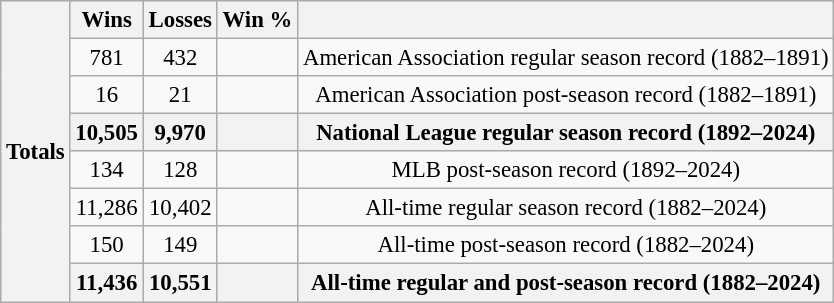<table class="wikitable plainrowheaders" style="text-align:center; font-size:95%">
<tr>
<th colspan="6" rowspan="8" style="text-align: center;"><strong>Totals</strong></th>
<th style="text-align: center"><strong>Wins</strong></th>
<th style="text-align: center"><strong>Losses</strong></th>
<th style="text-align: center"><strong>Win %</strong></th>
<th colspan="3"></th>
</tr>
<tr>
<td align="center">781</td>
<td align="center">432</td>
<td align="center"></td>
<td colspan="3">American Association regular season record (1882–1891)</td>
</tr>
<tr>
<td align="center">16</td>
<td align="center">21</td>
<td align="center"></td>
<td colspan="3">American Association post-season record (1882–1891)</td>
</tr>
<tr>
<th align="center">10,505 </th>
<th align="center">9,970 </th>
<th align="center"></th>
<th colspan="3">National League regular season record (1892–2024)</th>
</tr>
<tr>
<td align="center">134</td>
<td align="center">128</td>
<td align="center"></td>
<td colspan="3">MLB post-season record (1892–2024)</td>
</tr>
<tr>
<td align="center">11,286 </td>
<td align="center">10,402 </td>
<td align="center">   </td>
<td colspan="3">All-time regular season record (1882–2024)</td>
</tr>
<tr>
<td align="center">150 </td>
<td align="center">149 </td>
<td align="center"> </td>
<td colspan="3">All-time post-season record (1882–2024)</td>
</tr>
<tr>
<th align="center">11,436 </th>
<th align="center">10,551 </th>
<th align="center">   </th>
<th colspan="3">All-time regular and post-season record (1882–2024)</th>
</tr>
</table>
